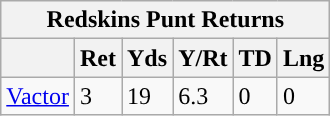<table class="wikitable">
<tr>
<th colspan="6">Redskins Punt Returns</th>
</tr>
<tr>
<th></th>
<th>Ret</th>
<th>Yds</th>
<th>Y/Rt</th>
<th>TD</th>
<th>Lng</th>
</tr>
<tr>
<td><a href='#'>Vactor</a></td>
<td>3</td>
<td>19</td>
<td>6.3</td>
<td>0</td>
<td>0</td>
</tr>
</table>
